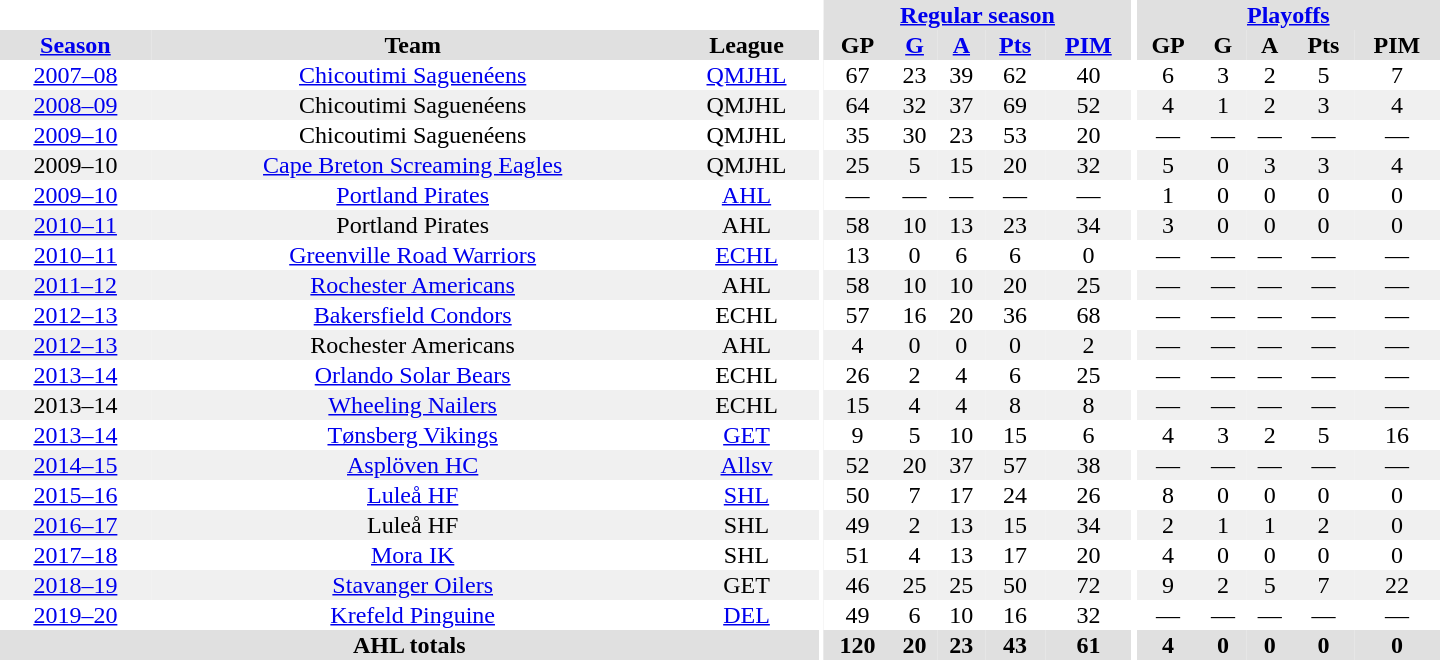<table border="0" cellpadding="1" cellspacing="0" style="text-align:center; width:60em">
<tr bgcolor="#e0e0e0">
<th colspan="3" bgcolor="#ffffff"></th>
<th rowspan="99" bgcolor="#ffffff"></th>
<th colspan="5"><a href='#'>Regular season</a></th>
<th rowspan="99" bgcolor="#ffffff"></th>
<th colspan="5"><a href='#'>Playoffs</a></th>
</tr>
<tr bgcolor="#e0e0e0">
<th><a href='#'>Season</a></th>
<th>Team</th>
<th>League</th>
<th>GP</th>
<th><a href='#'>G</a></th>
<th><a href='#'>A</a></th>
<th><a href='#'>Pts</a></th>
<th><a href='#'>PIM</a></th>
<th>GP</th>
<th>G</th>
<th>A</th>
<th>Pts</th>
<th>PIM</th>
</tr>
<tr>
<td><a href='#'>2007–08</a></td>
<td><a href='#'>Chicoutimi Saguenéens</a></td>
<td><a href='#'>QMJHL</a></td>
<td>67</td>
<td>23</td>
<td>39</td>
<td>62</td>
<td>40</td>
<td>6</td>
<td>3</td>
<td>2</td>
<td>5</td>
<td>7</td>
</tr>
<tr style="background:#f0f0f0;">
<td><a href='#'>2008–09</a></td>
<td>Chicoutimi Saguenéens</td>
<td>QMJHL</td>
<td>64</td>
<td>32</td>
<td>37</td>
<td>69</td>
<td>52</td>
<td>4</td>
<td>1</td>
<td>2</td>
<td>3</td>
<td>4</td>
</tr>
<tr>
<td><a href='#'>2009–10</a></td>
<td>Chicoutimi Saguenéens</td>
<td>QMJHL</td>
<td>35</td>
<td>30</td>
<td>23</td>
<td>53</td>
<td>20</td>
<td>—</td>
<td>—</td>
<td>—</td>
<td>—</td>
<td>—</td>
</tr>
<tr style="background:#f0f0f0;">
<td>2009–10</td>
<td><a href='#'>Cape Breton Screaming Eagles</a></td>
<td>QMJHL</td>
<td>25</td>
<td>5</td>
<td>15</td>
<td>20</td>
<td>32</td>
<td>5</td>
<td>0</td>
<td>3</td>
<td>3</td>
<td>4</td>
</tr>
<tr>
<td><a href='#'>2009–10</a></td>
<td><a href='#'>Portland Pirates</a></td>
<td><a href='#'>AHL</a></td>
<td>—</td>
<td>—</td>
<td>—</td>
<td>—</td>
<td>—</td>
<td>1</td>
<td>0</td>
<td>0</td>
<td>0</td>
<td>0</td>
</tr>
<tr style="background:#f0f0f0;">
<td><a href='#'>2010–11</a></td>
<td>Portland Pirates</td>
<td>AHL</td>
<td>58</td>
<td>10</td>
<td>13</td>
<td>23</td>
<td>34</td>
<td>3</td>
<td>0</td>
<td>0</td>
<td>0</td>
<td>0</td>
</tr>
<tr>
<td><a href='#'>2010–11</a></td>
<td><a href='#'>Greenville Road Warriors</a></td>
<td><a href='#'>ECHL</a></td>
<td>13</td>
<td>0</td>
<td>6</td>
<td>6</td>
<td>0</td>
<td>—</td>
<td>—</td>
<td>—</td>
<td>—</td>
<td>—</td>
</tr>
<tr style="background:#f0f0f0;">
<td><a href='#'>2011–12</a></td>
<td><a href='#'>Rochester Americans</a></td>
<td>AHL</td>
<td>58</td>
<td>10</td>
<td>10</td>
<td>20</td>
<td>25</td>
<td>—</td>
<td>—</td>
<td>—</td>
<td>—</td>
<td>—</td>
</tr>
<tr>
<td><a href='#'>2012–13</a></td>
<td><a href='#'>Bakersfield Condors</a></td>
<td>ECHL</td>
<td>57</td>
<td>16</td>
<td>20</td>
<td>36</td>
<td>68</td>
<td>—</td>
<td>—</td>
<td>—</td>
<td>—</td>
<td>—</td>
</tr>
<tr style="background:#f0f0f0;">
<td><a href='#'>2012–13</a></td>
<td>Rochester Americans</td>
<td>AHL</td>
<td>4</td>
<td>0</td>
<td>0</td>
<td>0</td>
<td>2</td>
<td>—</td>
<td>—</td>
<td>—</td>
<td>—</td>
<td>—</td>
</tr>
<tr>
<td><a href='#'>2013–14</a></td>
<td><a href='#'>Orlando Solar Bears</a></td>
<td>ECHL</td>
<td>26</td>
<td>2</td>
<td>4</td>
<td>6</td>
<td>25</td>
<td>—</td>
<td>—</td>
<td>—</td>
<td>—</td>
<td>—</td>
</tr>
<tr style="background:#f0f0f0;">
<td>2013–14</td>
<td><a href='#'>Wheeling Nailers</a></td>
<td>ECHL</td>
<td>15</td>
<td>4</td>
<td>4</td>
<td>8</td>
<td>8</td>
<td>—</td>
<td>—</td>
<td>—</td>
<td>—</td>
<td>—</td>
</tr>
<tr>
<td><a href='#'>2013–14</a></td>
<td><a href='#'>Tønsberg Vikings</a></td>
<td><a href='#'>GET</a></td>
<td>9</td>
<td>5</td>
<td>10</td>
<td>15</td>
<td>6</td>
<td>4</td>
<td>3</td>
<td>2</td>
<td>5</td>
<td>16</td>
</tr>
<tr style="background:#f0f0f0;">
<td><a href='#'>2014–15</a></td>
<td><a href='#'>Asplöven HC</a></td>
<td><a href='#'>Allsv</a></td>
<td>52</td>
<td>20</td>
<td>37</td>
<td>57</td>
<td>38</td>
<td>—</td>
<td>—</td>
<td>—</td>
<td>—</td>
<td>—</td>
</tr>
<tr>
<td><a href='#'>2015–16</a></td>
<td><a href='#'>Luleå HF</a></td>
<td><a href='#'>SHL</a></td>
<td>50</td>
<td>7</td>
<td>17</td>
<td>24</td>
<td>26</td>
<td>8</td>
<td>0</td>
<td>0</td>
<td>0</td>
<td>0</td>
</tr>
<tr style="background:#f0f0f0;">
<td><a href='#'>2016–17</a></td>
<td>Luleå HF</td>
<td>SHL</td>
<td>49</td>
<td>2</td>
<td>13</td>
<td>15</td>
<td>34</td>
<td>2</td>
<td>1</td>
<td>1</td>
<td>2</td>
<td>0</td>
</tr>
<tr>
<td><a href='#'>2017–18</a></td>
<td><a href='#'>Mora IK</a></td>
<td>SHL</td>
<td>51</td>
<td>4</td>
<td>13</td>
<td>17</td>
<td>20</td>
<td>4</td>
<td>0</td>
<td>0</td>
<td>0</td>
<td>0</td>
</tr>
<tr style="background:#f0f0f0;">
<td><a href='#'>2018–19</a></td>
<td><a href='#'>Stavanger Oilers</a></td>
<td>GET</td>
<td>46</td>
<td>25</td>
<td>25</td>
<td>50</td>
<td>72</td>
<td>9</td>
<td>2</td>
<td>5</td>
<td>7</td>
<td>22</td>
</tr>
<tr>
<td><a href='#'>2019–20</a></td>
<td><a href='#'>Krefeld Pinguine</a></td>
<td><a href='#'>DEL</a></td>
<td>49</td>
<td>6</td>
<td>10</td>
<td>16</td>
<td>32</td>
<td>—</td>
<td>—</td>
<td>—</td>
<td>—</td>
<td>—</td>
</tr>
<tr style="background:#e0e0e0;">
<th colspan="3">AHL totals</th>
<th>120</th>
<th>20</th>
<th>23</th>
<th>43</th>
<th>61</th>
<th>4</th>
<th>0</th>
<th>0</th>
<th>0</th>
<th>0</th>
</tr>
</table>
